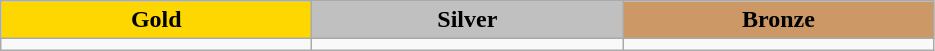<table class="wikitable" style="text-align:left">
<tr align="center">
<td width=200 bgcolor=gold><strong>Gold</strong></td>
<td width=200 bgcolor=silver><strong>Silver</strong></td>
<td width=200 bgcolor=CC9966><strong>Bronze</strong></td>
</tr>
<tr>
<td></td>
<td></td>
<td></td>
</tr>
</table>
